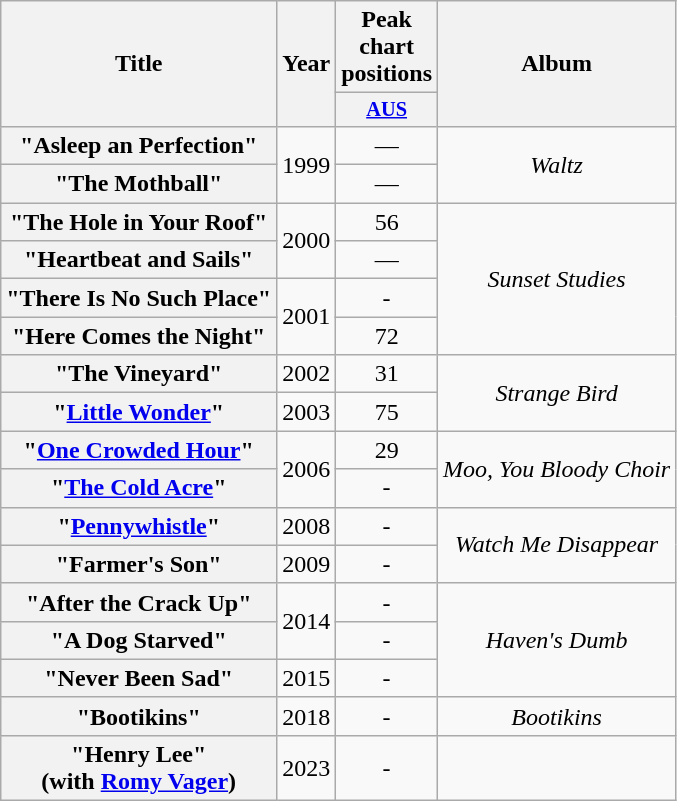<table class="wikitable plainrowheaders" style=text-align:center;>
<tr>
<th scope="col" rowspan="2">Title</th>
<th scope="col" rowspan="2">Year</th>
<th scope="col" colspan="1">Peak chart positions</th>
<th scope="col" rowspan="2">Album</th>
</tr>
<tr>
<th scope="col" style="width:2.5em;font-size:85%;"><a href='#'>AUS</a><br></th>
</tr>
<tr>
<th scope="row">"Asleep an Perfection"</th>
<td rowspan="2">1999</td>
<td>—</td>
<td rowspan="2"><em>Waltz</em></td>
</tr>
<tr>
<th scope="row">"The Mothball"</th>
<td>—</td>
</tr>
<tr>
<th scope="row">"The Hole in Your Roof"</th>
<td rowspan="2">2000</td>
<td>56</td>
<td rowspan="4"><em>Sunset Studies</em></td>
</tr>
<tr>
<th scope="row">"Heartbeat and Sails"</th>
<td>—</td>
</tr>
<tr>
<th scope="row">"There Is No Such Place"</th>
<td rowspan="2">2001</td>
<td>-</td>
</tr>
<tr>
<th scope="row">"Here Comes the Night"</th>
<td>72</td>
</tr>
<tr>
<th scope="row">"The Vineyard"</th>
<td>2002</td>
<td>31</td>
<td rowspan="2"><em>Strange Bird</em></td>
</tr>
<tr>
<th scope="row">"<a href='#'>Little Wonder</a>"</th>
<td>2003</td>
<td>75</td>
</tr>
<tr>
<th scope="row">"<a href='#'>One Crowded Hour</a>"</th>
<td rowspan="2">2006</td>
<td>29</td>
<td rowspan="2"><em>Moo, You Bloody Choir</em></td>
</tr>
<tr>
<th scope="row">"<a href='#'>The Cold Acre</a>"</th>
<td>-</td>
</tr>
<tr>
<th scope="row">"<a href='#'>Pennywhistle</a>"</th>
<td>2008</td>
<td>-</td>
<td rowspan="2"><em>Watch Me Disappear</em></td>
</tr>
<tr>
<th scope="row">"Farmer's Son"</th>
<td>2009</td>
<td>-</td>
</tr>
<tr>
<th scope="row">"After the Crack Up"</th>
<td rowspan="2">2014</td>
<td>-</td>
<td rowspan="3"><em>Haven's Dumb</em></td>
</tr>
<tr>
<th scope="row">"A Dog Starved"</th>
<td>-</td>
</tr>
<tr>
<th scope="row">"Never Been Sad"</th>
<td>2015</td>
<td>-</td>
</tr>
<tr>
<th scope="row">"Bootikins"</th>
<td>2018</td>
<td>-</td>
<td><em>Bootikins</em></td>
</tr>
<tr>
<th scope="row">"Henry Lee"<br> (with <a href='#'>Romy Vager</a>)</th>
<td>2023</td>
<td>-</td>
<td></td>
</tr>
</table>
